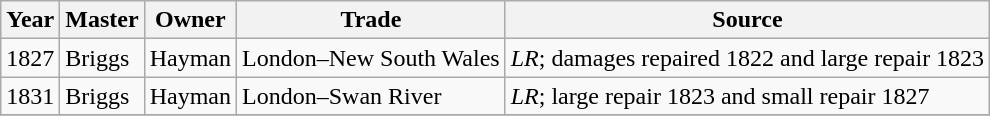<table class=" wikitable">
<tr>
<th>Year</th>
<th>Master</th>
<th>Owner</th>
<th>Trade</th>
<th>Source</th>
</tr>
<tr>
<td>1827</td>
<td>Briggs</td>
<td>Hayman</td>
<td>London–New South Wales</td>
<td><em>LR</em>; damages repaired 1822 and large repair 1823</td>
</tr>
<tr>
<td>1831</td>
<td>Briggs</td>
<td>Hayman</td>
<td>London–Swan River</td>
<td><em>LR</em>; large repair 1823 and small repair 1827</td>
</tr>
<tr>
</tr>
</table>
